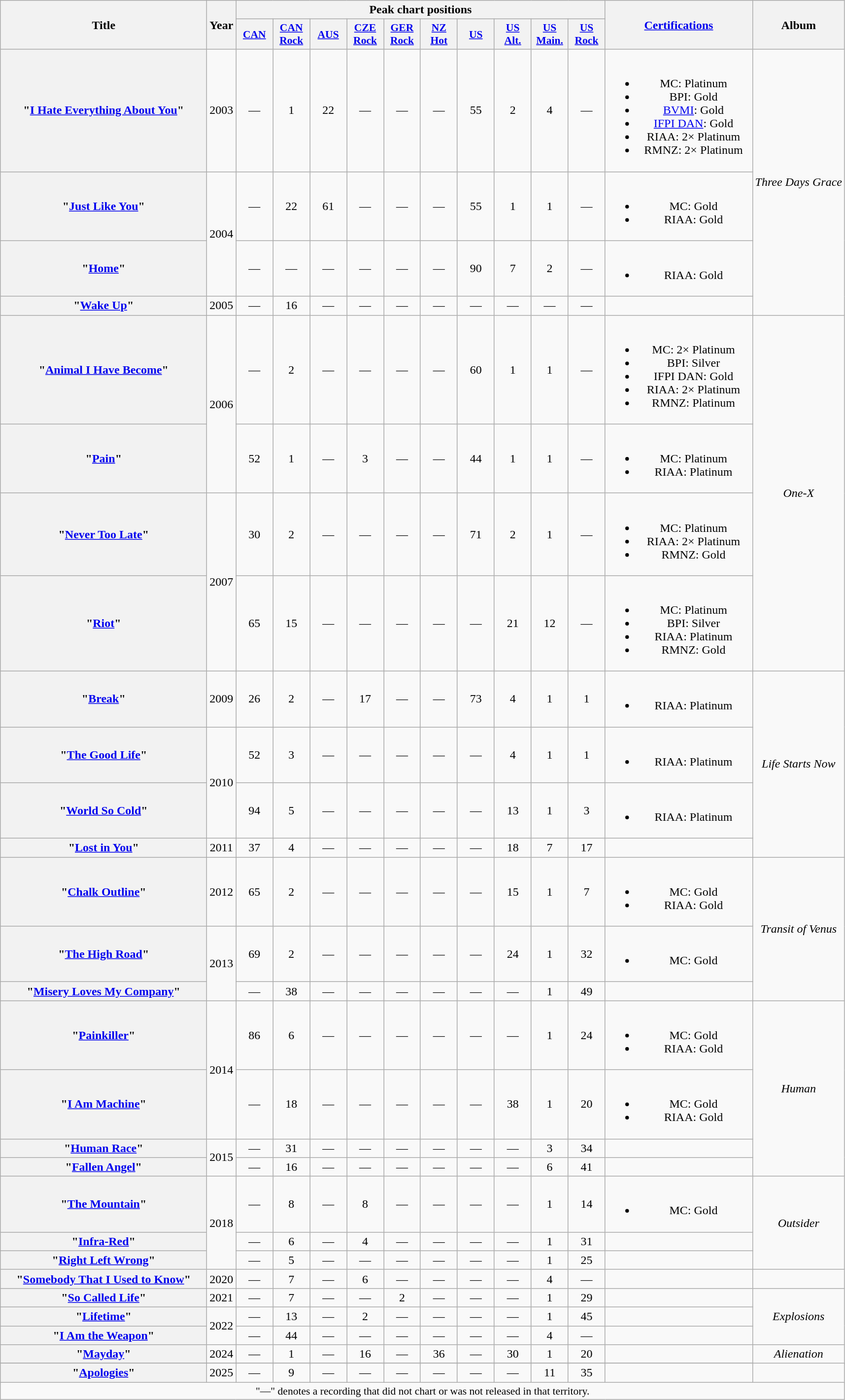<table class="wikitable plainrowheaders" style="text-align:center;">
<tr>
<th scope="col" rowspan="2" style="width:17em;">Title</th>
<th scope="col" rowspan="2">Year</th>
<th scope="col" colspan="10">Peak chart positions</th>
<th scope="col" rowspan="2" style="width:12em;"><a href='#'>Certifications</a></th>
<th scope="col" rowspan="2">Album</th>
</tr>
<tr>
<th style="width:3em;font-size:90%"><a href='#'>CAN</a><br></th>
<th style="width:3em;font-size:90%"><a href='#'>CAN<br>Rock</a><br></th>
<th style="width:3em;font-size:90%"><a href='#'>AUS</a><br></th>
<th style="width:3em;font-size:90%"><a href='#'>CZE<br>Rock</a><br></th>
<th style="width:3em;font-size:90%"><a href='#'>GER<br>Rock</a><br></th>
<th style="width:3em;font-size:90%"><a href='#'>NZ<br>Hot</a><br></th>
<th style="width:3em;font-size:90%"><a href='#'>US</a><br></th>
<th style="width:3em;font-size:90%"><a href='#'>US<br>Alt.</a><br></th>
<th style="width:3em;font-size:90%"><a href='#'>US<br>Main.</a><br></th>
<th style="width:3em;font-size:90%"><a href='#'>US<br>Rock</a><br></th>
</tr>
<tr>
<th scope="row">"<a href='#'>I Hate Everything About You</a>"</th>
<td>2003</td>
<td>—</td>
<td>1</td>
<td>22</td>
<td>—</td>
<td>—</td>
<td>—</td>
<td>55</td>
<td>2</td>
<td>4</td>
<td>—</td>
<td><br><ul><li>MC: Platinum</li><li>BPI: Gold</li><li><a href='#'>BVMI</a>: Gold</li><li><a href='#'>IFPI DAN</a>: Gold</li><li>RIAA: 2× Platinum</li><li>RMNZ: 2× Platinum</li></ul></td>
<td rowspan="4"><em>Three Days Grace</em></td>
</tr>
<tr>
<th scope="row">"<a href='#'>Just Like You</a>"</th>
<td rowspan="2">2004</td>
<td>—</td>
<td>22</td>
<td>61</td>
<td>—</td>
<td>—</td>
<td>—</td>
<td>55</td>
<td>1</td>
<td>1</td>
<td>—</td>
<td><br><ul><li>MC: Gold</li><li>RIAA: Gold</li></ul></td>
</tr>
<tr>
<th scope="row">"<a href='#'>Home</a>"</th>
<td>—</td>
<td>—</td>
<td>—</td>
<td>—</td>
<td>—</td>
<td>—</td>
<td>90</td>
<td>7</td>
<td>2</td>
<td>—</td>
<td><br><ul><li>RIAA: Gold</li></ul></td>
</tr>
<tr>
<th scope="row">"<a href='#'>Wake Up</a>"</th>
<td>2005</td>
<td>—</td>
<td>16</td>
<td>—</td>
<td>—</td>
<td>—</td>
<td>—</td>
<td>—</td>
<td>—</td>
<td>—</td>
<td>—</td>
<td></td>
</tr>
<tr>
<th scope="row">"<a href='#'>Animal I Have Become</a>"</th>
<td rowspan="2">2006</td>
<td>—</td>
<td>2</td>
<td>—</td>
<td>—</td>
<td>—</td>
<td>—</td>
<td>60</td>
<td>1</td>
<td>1</td>
<td>—</td>
<td><br><ul><li>MC: 2× Platinum</li><li>BPI: Silver</li><li>IFPI DAN: Gold</li><li>RIAA: 2× Platinum</li><li>RMNZ: Platinum</li></ul></td>
<td rowspan="4"><em>One-X</em></td>
</tr>
<tr>
<th scope="row">"<a href='#'>Pain</a>"</th>
<td>52</td>
<td>1</td>
<td>—</td>
<td>3</td>
<td>—</td>
<td>—</td>
<td>44</td>
<td>1</td>
<td>1</td>
<td>—</td>
<td><br><ul><li>MC: Platinum</li><li>RIAA: Platinum</li></ul></td>
</tr>
<tr>
<th scope="row">"<a href='#'>Never Too Late</a>"</th>
<td rowspan="2">2007</td>
<td>30</td>
<td>2</td>
<td>—</td>
<td>—</td>
<td>—</td>
<td>—</td>
<td>71</td>
<td>2</td>
<td>1</td>
<td>—</td>
<td><br><ul><li>MC: Platinum</li><li>RIAA: 2× Platinum</li><li>RMNZ: Gold</li></ul></td>
</tr>
<tr>
<th scope="row">"<a href='#'>Riot</a>"</th>
<td>65</td>
<td>15</td>
<td>—</td>
<td>—</td>
<td>—</td>
<td>—</td>
<td>—</td>
<td>21</td>
<td>12</td>
<td>—</td>
<td><br><ul><li>MC: Platinum</li><li>BPI: Silver</li><li>RIAA: Platinum</li><li>RMNZ: Gold</li></ul></td>
</tr>
<tr>
<th scope="row">"<a href='#'>Break</a>"</th>
<td>2009</td>
<td>26</td>
<td>2</td>
<td>—</td>
<td>17</td>
<td>—</td>
<td>—</td>
<td>73</td>
<td>4</td>
<td>1</td>
<td>1</td>
<td><br><ul><li>RIAA: Platinum</li></ul></td>
<td rowspan="4"><em>Life Starts Now</em></td>
</tr>
<tr>
<th scope="row">"<a href='#'>The Good Life</a>"</th>
<td rowspan="2">2010</td>
<td>52</td>
<td>3</td>
<td>—</td>
<td>—</td>
<td>—</td>
<td>—</td>
<td>—</td>
<td>4</td>
<td>1</td>
<td>1</td>
<td><br><ul><li>RIAA: Platinum</li></ul></td>
</tr>
<tr>
<th scope="row">"<a href='#'>World So Cold</a>"</th>
<td>94</td>
<td>5</td>
<td>—</td>
<td>—</td>
<td>—</td>
<td>—</td>
<td>—</td>
<td>13</td>
<td>1</td>
<td>3</td>
<td><br><ul><li>RIAA: Platinum</li></ul></td>
</tr>
<tr>
<th scope="row">"<a href='#'>Lost in You</a>"</th>
<td>2011</td>
<td>37</td>
<td>4</td>
<td>—</td>
<td>—</td>
<td>—</td>
<td>—</td>
<td>—</td>
<td>18</td>
<td>7</td>
<td>17</td>
<td></td>
</tr>
<tr>
<th scope="row">"<a href='#'>Chalk Outline</a>"</th>
<td>2012</td>
<td>65</td>
<td>2</td>
<td>—</td>
<td>—</td>
<td>—</td>
<td>—</td>
<td>—</td>
<td>15</td>
<td>1</td>
<td>7</td>
<td><br><ul><li>MC: Gold</li><li>RIAA: Gold</li></ul></td>
<td rowspan="3"><em>Transit of Venus</em></td>
</tr>
<tr>
<th scope="row">"<a href='#'>The High Road</a>"</th>
<td rowspan="2">2013</td>
<td>69</td>
<td>2</td>
<td>—</td>
<td>—</td>
<td>—</td>
<td>—</td>
<td>—</td>
<td>24</td>
<td>1</td>
<td>32</td>
<td><br><ul><li>MC: Gold</li></ul></td>
</tr>
<tr>
<th scope="row">"<a href='#'>Misery Loves My Company</a>"</th>
<td>—</td>
<td>38</td>
<td>—</td>
<td>—</td>
<td>—</td>
<td>—</td>
<td>—</td>
<td>—</td>
<td>1</td>
<td>49</td>
<td></td>
</tr>
<tr>
<th scope="row">"<a href='#'>Painkiller</a>"</th>
<td rowspan="2">2014</td>
<td>86</td>
<td>6</td>
<td>—</td>
<td>—</td>
<td>—</td>
<td>—</td>
<td>—</td>
<td>—</td>
<td>1</td>
<td>24</td>
<td><br><ul><li>MC: Gold</li><li>RIAA: Gold</li></ul></td>
<td rowspan="4"><em>Human</em></td>
</tr>
<tr>
<th scope="row">"<a href='#'>I Am Machine</a>"</th>
<td>—</td>
<td>18</td>
<td>—</td>
<td>—</td>
<td>—</td>
<td>—</td>
<td>—</td>
<td>38</td>
<td>1</td>
<td>20</td>
<td><br><ul><li>MC: Gold</li><li>RIAA: Gold</li></ul></td>
</tr>
<tr>
<th scope="row">"<a href='#'>Human Race</a>"</th>
<td rowspan="2">2015</td>
<td>—</td>
<td>31</td>
<td>—</td>
<td>—</td>
<td>—</td>
<td>—</td>
<td>—</td>
<td>—</td>
<td>3</td>
<td>34</td>
<td></td>
</tr>
<tr>
<th scope="row">"<a href='#'>Fallen Angel</a>"</th>
<td>—</td>
<td>16</td>
<td>—</td>
<td>—</td>
<td>—</td>
<td>—</td>
<td>—</td>
<td>—</td>
<td>6</td>
<td>41</td>
<td></td>
</tr>
<tr>
<th scope="row">"<a href='#'>The Mountain</a>"</th>
<td rowspan="3">2018</td>
<td>—</td>
<td>8</td>
<td>—</td>
<td>8</td>
<td>—</td>
<td>—</td>
<td>—</td>
<td>—</td>
<td>1</td>
<td>14</td>
<td><br><ul><li>MC: Gold</li></ul></td>
<td rowspan="3"><em>Outsider</em></td>
</tr>
<tr>
<th scope="row">"<a href='#'>Infra-Red</a>"</th>
<td>—</td>
<td>6</td>
<td>—</td>
<td>4</td>
<td>—</td>
<td>—</td>
<td>—</td>
<td>—</td>
<td>1</td>
<td>31</td>
<td></td>
</tr>
<tr>
<th scope="row">"<a href='#'>Right Left Wrong</a>"</th>
<td>—</td>
<td>5</td>
<td>—</td>
<td>—</td>
<td>—</td>
<td>—</td>
<td>—</td>
<td>—</td>
<td>1</td>
<td>25</td>
<td></td>
</tr>
<tr>
<th scope="row">"<a href='#'>Somebody That I Used to Know</a>"</th>
<td>2020</td>
<td>—</td>
<td>7</td>
<td>—</td>
<td>6</td>
<td>—</td>
<td>—</td>
<td>—</td>
<td>—</td>
<td>4</td>
<td>—</td>
<td></td>
<td></td>
</tr>
<tr>
<th scope="row">"<a href='#'>So Called Life</a>"</th>
<td>2021</td>
<td>—</td>
<td>7</td>
<td>—</td>
<td>—</td>
<td>2</td>
<td>—</td>
<td>—</td>
<td>—</td>
<td>1</td>
<td>29</td>
<td></td>
<td rowspan="3"><em>Explosions</em></td>
</tr>
<tr>
<th scope="row">"<a href='#'>Lifetime</a>"</th>
<td rowspan="2">2022</td>
<td>—</td>
<td>13</td>
<td>—</td>
<td>2</td>
<td>—</td>
<td>—</td>
<td>—</td>
<td>—</td>
<td>1</td>
<td>45</td>
<td></td>
</tr>
<tr>
<th scope="row">"<a href='#'>I Am the Weapon</a>"</th>
<td>—</td>
<td>44</td>
<td>—</td>
<td>—</td>
<td>—</td>
<td>—</td>
<td>—</td>
<td>—</td>
<td>4</td>
<td>—</td>
<td></td>
</tr>
<tr>
<th scope="row">"<a href='#'>Mayday</a>"</th>
<td>2024</td>
<td>—</td>
<td>1</td>
<td>—</td>
<td>16</td>
<td>—</td>
<td>36</td>
<td>—</td>
<td>30</td>
<td>1</td>
<td>20</td>
<td></td>
<td rowspan="2"><em>Alienation</em></td>
</tr>
<tr>
</tr>
<tr>
<th scope="row">"<a href='#'>Apologies</a>"</th>
<td>2025</td>
<td>—</td>
<td>9</td>
<td>—</td>
<td>—</td>
<td>—</td>
<td>—</td>
<td>—</td>
<td>— </td>
<td>11</td>
<td>35</td>
<td></td>
</tr>
<tr>
<td colspan="15" style="font-size:90%">"—" denotes a recording that did not chart or was not released in that territory.</td>
</tr>
</table>
